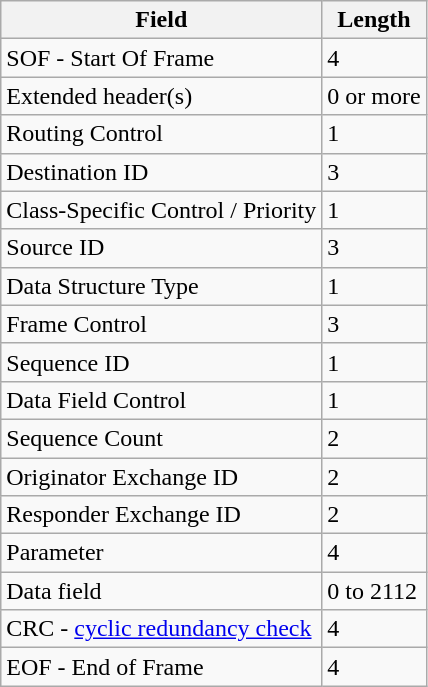<table class="wikitable">
<tr>
<th>Field</th>
<th>Length</th>
</tr>
<tr>
<td>SOF - Start Of Frame</td>
<td>4</td>
</tr>
<tr>
<td>Extended header(s)</td>
<td>0 or more</td>
</tr>
<tr>
<td>Routing Control</td>
<td>1</td>
</tr>
<tr>
<td>Destination ID</td>
<td>3</td>
</tr>
<tr>
<td>Class-Specific Control / Priority</td>
<td>1</td>
</tr>
<tr>
<td>Source ID</td>
<td>3</td>
</tr>
<tr>
<td>Data Structure Type</td>
<td>1</td>
</tr>
<tr>
<td>Frame Control</td>
<td>3</td>
</tr>
<tr>
<td>Sequence ID</td>
<td>1</td>
</tr>
<tr>
<td>Data Field Control</td>
<td>1</td>
</tr>
<tr>
<td>Sequence Count</td>
<td>2</td>
</tr>
<tr>
<td>Originator Exchange ID</td>
<td>2</td>
</tr>
<tr>
<td>Responder Exchange ID</td>
<td>2</td>
</tr>
<tr>
<td>Parameter</td>
<td>4</td>
</tr>
<tr>
<td>Data field</td>
<td>0 to 2112</td>
</tr>
<tr>
<td>CRC - <a href='#'>cyclic redundancy check</a></td>
<td>4</td>
</tr>
<tr>
<td>EOF - End of Frame</td>
<td>4</td>
</tr>
</table>
